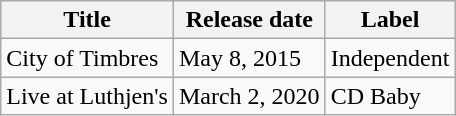<table class="wikitable">
<tr>
<th>Title</th>
<th>Release date</th>
<th>Label</th>
</tr>
<tr>
<td>City of Timbres</td>
<td>May 8, 2015</td>
<td>Independent</td>
</tr>
<tr>
<td>Live at Luthjen's</td>
<td>March 2, 2020</td>
<td>CD Baby</td>
</tr>
</table>
